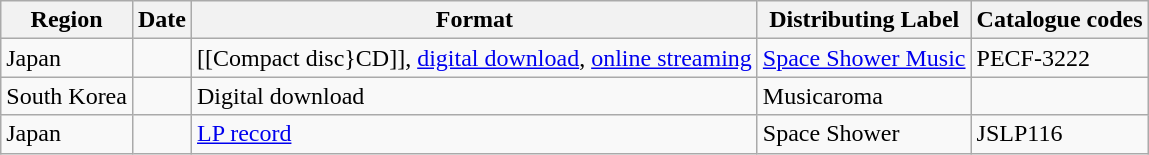<table class="wikitable">
<tr>
<th>Region</th>
<th>Date</th>
<th>Format</th>
<th>Distributing Label</th>
<th>Catalogue codes</th>
</tr>
<tr>
<td>Japan</td>
<td></td>
<td>[[Compact disc}CD]], <a href='#'>digital download</a>, <a href='#'>online streaming</a></td>
<td><a href='#'>Space Shower Music</a></td>
<td>PECF-3222</td>
</tr>
<tr>
<td>South Korea</td>
<td></td>
<td>Digital download</td>
<td>Musicaroma</td>
<td></td>
</tr>
<tr>
<td>Japan</td>
<td></td>
<td><a href='#'>LP record</a></td>
<td>Space Shower</td>
<td>JSLP116</td>
</tr>
</table>
